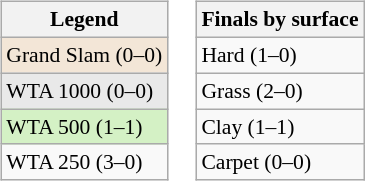<table>
<tr valign=top>
<td><br><table class=wikitable style="font-size:90%">
<tr>
<th>Legend</th>
</tr>
<tr>
<td bgcolor=f3e6d7>Grand Slam (0–0)</td>
</tr>
<tr>
<td bgcolor=e9e9e9>WTA 1000 (0–0)</td>
</tr>
<tr>
<td bgcolor=d4f1c5>WTA 500 (1–1)</td>
</tr>
<tr>
<td>WTA 250 (3–0)</td>
</tr>
</table>
</td>
<td><br><table class=wikitable style="font-size:90%">
<tr>
<th>Finals by surface</th>
</tr>
<tr>
<td>Hard (1–0)</td>
</tr>
<tr>
<td>Grass (2–0)</td>
</tr>
<tr>
<td>Clay (1–1)</td>
</tr>
<tr>
<td>Carpet (0–0)</td>
</tr>
</table>
</td>
</tr>
</table>
